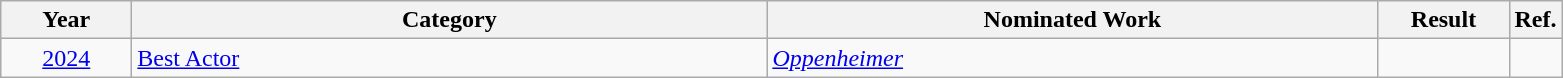<table class="wikitable">
<tr>
<th scope="col" style="width:5em;">Year</th>
<th scope="col" style="width:26em;">Category</th>
<th scope="col" style="width:25em;">Nominated Work</th>
<th scope="col" style="width:5em;">Result</th>
<th>Ref.</th>
</tr>
<tr>
<td style="text-align:center;"><a href='#'>2024</a></td>
<td><a href='#'>Best Actor</a></td>
<td><em><a href='#'>Oppenheimer</a></em></td>
<td></td>
<td style="text-align:center;"></td>
</tr>
</table>
